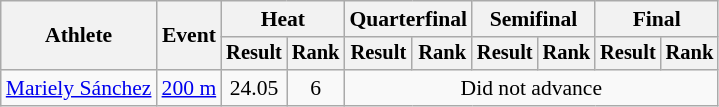<table class=wikitable style="font-size:90%">
<tr>
<th rowspan="2">Athlete</th>
<th rowspan="2">Event</th>
<th colspan="2">Heat</th>
<th colspan="2">Quarterfinal</th>
<th colspan="2">Semifinal</th>
<th colspan="2">Final</th>
</tr>
<tr style="font-size:95%">
<th>Result</th>
<th>Rank</th>
<th>Result</th>
<th>Rank</th>
<th>Result</th>
<th>Rank</th>
<th>Result</th>
<th>Rank</th>
</tr>
<tr align=center>
<td align=left><a href='#'>Mariely Sánchez</a></td>
<td align=left><a href='#'>200 m</a></td>
<td>24.05</td>
<td>6</td>
<td colspan=6>Did not advance</td>
</tr>
</table>
